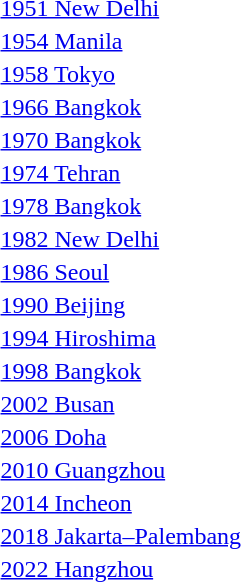<table>
<tr>
<td><a href='#'>1951 New Delhi</a></td>
<td></td>
<td></td>
<td></td>
</tr>
<tr>
<td><a href='#'>1954 Manila</a></td>
<td></td>
<td></td>
<td></td>
</tr>
<tr>
<td><a href='#'>1958 Tokyo</a></td>
<td></td>
<td></td>
<td></td>
</tr>
<tr>
<td><a href='#'>1966 Bangkok</a></td>
<td></td>
<td></td>
<td></td>
</tr>
<tr>
<td><a href='#'>1970 Bangkok</a></td>
<td></td>
<td></td>
<td></td>
</tr>
<tr>
<td><a href='#'>1974 Tehran</a></td>
<td></td>
<td></td>
<td></td>
</tr>
<tr>
<td><a href='#'>1978 Bangkok</a></td>
<td></td>
<td></td>
<td></td>
</tr>
<tr>
<td><a href='#'>1982 New Delhi</a></td>
<td></td>
<td></td>
<td></td>
</tr>
<tr>
<td><a href='#'>1986 Seoul</a></td>
<td></td>
<td></td>
<td></td>
</tr>
<tr>
<td><a href='#'>1990 Beijing</a></td>
<td></td>
<td></td>
<td></td>
</tr>
<tr>
<td><a href='#'>1994 Hiroshima</a></td>
<td></td>
<td></td>
<td></td>
</tr>
<tr>
<td><a href='#'>1998 Bangkok</a></td>
<td></td>
<td></td>
<td></td>
</tr>
<tr>
<td><a href='#'>2002 Busan</a></td>
<td></td>
<td></td>
<td></td>
</tr>
<tr>
<td><a href='#'>2006 Doha</a></td>
<td></td>
<td></td>
<td></td>
</tr>
<tr>
<td><a href='#'>2010 Guangzhou</a></td>
<td></td>
<td></td>
<td></td>
</tr>
<tr>
<td><a href='#'>2014 Incheon</a></td>
<td></td>
<td></td>
<td></td>
</tr>
<tr>
<td><a href='#'>2018 Jakarta–Palembang</a></td>
<td></td>
<td></td>
<td></td>
</tr>
<tr>
<td><a href='#'>2022 Hangzhou</a></td>
<td></td>
<td></td>
<td></td>
</tr>
</table>
